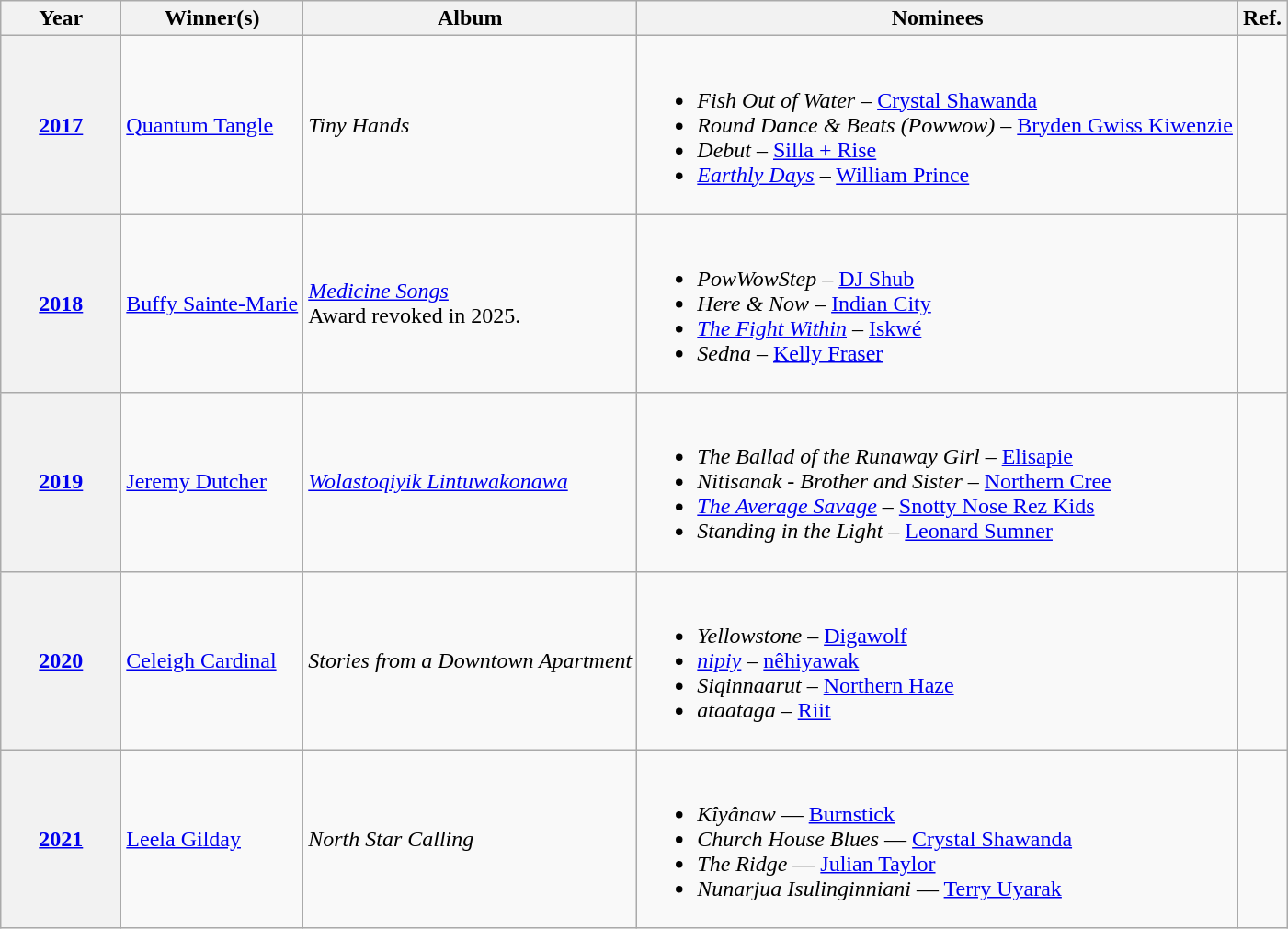<table class="wikitable sortable">
<tr>
<th scope="col" style="width:5em;">Year</th>
<th scope="col">Winner(s)</th>
<th scope="col">Album</th>
<th scope="col" class="unsortable">Nominees</th>
<th scope="col" class="unsortable">Ref.</th>
</tr>
<tr>
<th scope="row"><a href='#'>2017</a></th>
<td><a href='#'>Quantum Tangle</a></td>
<td><em>Tiny Hands</em></td>
<td><br><ul><li><em>Fish Out of Water</em> – <a href='#'>Crystal Shawanda</a></li><li><em>Round Dance & Beats (Powwow)</em> – <a href='#'>Bryden Gwiss Kiwenzie</a></li><li><em>Debut</em> – <a href='#'>Silla + Rise</a></li><li><em><a href='#'>Earthly Days</a></em> – <a href='#'>William Prince</a></li></ul></td>
<td></td>
</tr>
<tr>
<th scope="row"><a href='#'>2018</a></th>
<td><a href='#'>Buffy Sainte-Marie</a></td>
<td><em><a href='#'>Medicine Songs</a></em><br>Award revoked in 2025.</td>
<td><br><ul><li><em>PowWowStep</em> – <a href='#'>DJ Shub</a></li><li><em>Here & Now</em> – <a href='#'>Indian City</a></li><li><em><a href='#'>The Fight Within</a></em> – <a href='#'>Iskwé</a></li><li><em>Sedna</em> – <a href='#'>Kelly Fraser</a></li></ul></td>
<td></td>
</tr>
<tr>
<th scope="row"><a href='#'>2019</a></th>
<td><a href='#'>Jeremy Dutcher</a></td>
<td><em><a href='#'>Wolastoqiyik Lintuwakonawa</a></em></td>
<td><br><ul><li><em>The Ballad of the Runaway Girl</em> – <a href='#'>Elisapie</a></li><li><em>Nitisanak - Brother and Sister</em> – <a href='#'>Northern Cree</a></li><li><em><a href='#'>The Average Savage</a></em> – <a href='#'>Snotty Nose Rez Kids</a></li><li><em>Standing in the Light</em> – <a href='#'>Leonard Sumner</a></li></ul></td>
<td></td>
</tr>
<tr>
<th scope="row"><a href='#'>2020</a></th>
<td><a href='#'>Celeigh Cardinal</a></td>
<td><em>Stories from a Downtown Apartment</em></td>
<td><br><ul><li><em>Yellowstone</em> – <a href='#'>Digawolf</a></li><li><em><a href='#'>nipiy</a></em> – <a href='#'>nêhiyawak</a></li><li><em>Siqinnaarut</em> – <a href='#'>Northern Haze</a></li><li><em>ataataga</em> – <a href='#'>Riit</a></li></ul></td>
<td></td>
</tr>
<tr>
<th style="text-align:center;" scope="row"><a href='#'>2021</a></th>
<td><a href='#'>Leela Gilday</a></td>
<td><em>North Star Calling</em></td>
<td><br><ul><li><em>Kîyânaw</em> — <a href='#'>Burnstick</a></li><li><em>Church House Blues</em> — <a href='#'>Crystal Shawanda</a></li><li><em>The Ridge</em> — <a href='#'>Julian Taylor</a></li><li><em>Nunarjua Isulinginniani</em> — <a href='#'>Terry Uyarak</a></li></ul></td>
<td align="center"></td>
</tr>
</table>
